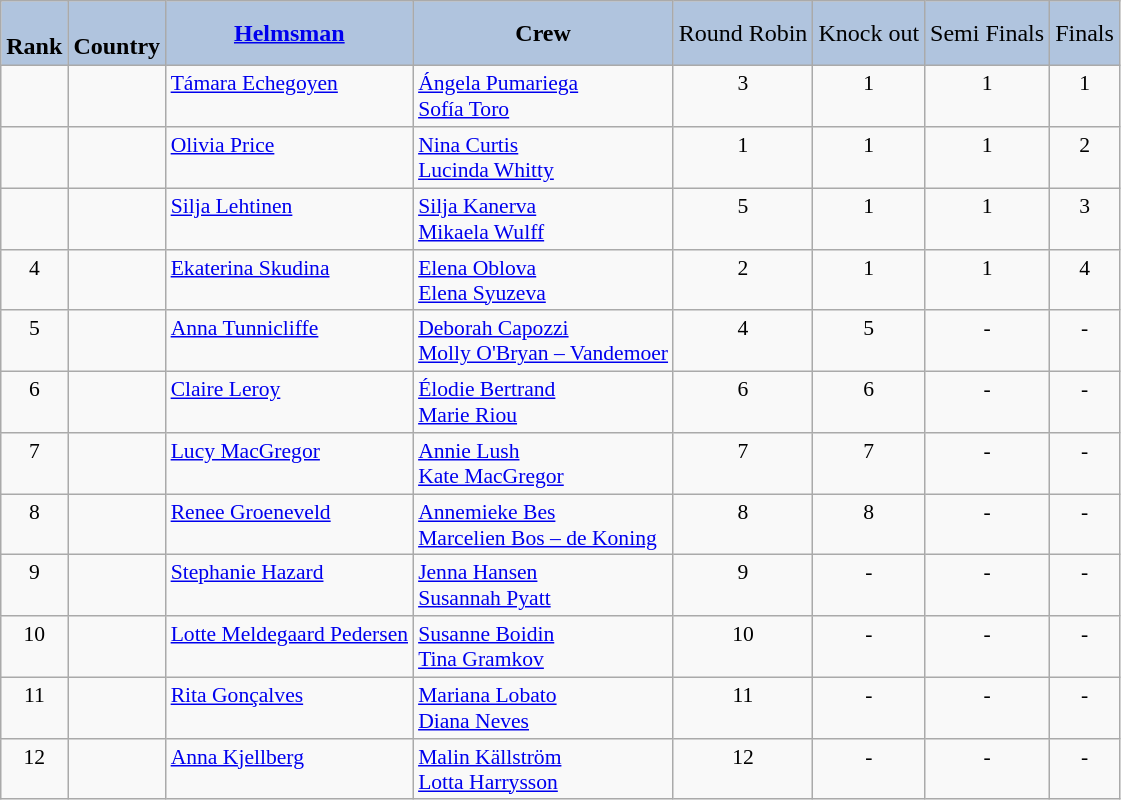<table class="wikitable font-size:90%">
<tr bgcolor="LightSteelBlue" align="center">
<td> <br> <strong>Rank</strong></td>
<td> <br><strong>Country</strong></td>
<td><strong><a href='#'>Helmsman</a></strong></td>
<td><strong>Crew</strong></td>
<td>Round Robin</td>
<td>Knock out</td>
<td>Semi Finals</td>
<td>Finals</td>
</tr>
<tr style="vertical-align:top; font-size:90%" align="center">
<td></td>
<td align=center></td>
<td align=left><a href='#'>Támara Echegoyen</a></td>
<td align=left><a href='#'>Ángela Pumariega</a><br><a href='#'>Sofía Toro</a></td>
<td>3</td>
<td>1</td>
<td>1</td>
<td>1</td>
</tr>
<tr style="vertical-align:top; font-size:90%" align="center">
<td></td>
<td></td>
<td align=left><a href='#'>Olivia Price</a></td>
<td align=left><a href='#'>Nina Curtis</a><br><a href='#'>Lucinda Whitty</a></td>
<td>1</td>
<td>1</td>
<td>1</td>
<td>2</td>
</tr>
<tr style="vertical-align:top; font-size:90%" align="center">
<td></td>
<td align=center></td>
<td align=left><a href='#'>Silja Lehtinen</a></td>
<td align=left><a href='#'>Silja Kanerva</a><br><a href='#'>Mikaela Wulff</a></td>
<td>5</td>
<td>1</td>
<td>1</td>
<td>3</td>
</tr>
<tr style="vertical-align:top; font-size:90%" align="center">
<td>4</td>
<td align=center></td>
<td align=left><a href='#'>Ekaterina Skudina</a></td>
<td align=left><a href='#'>Elena Oblova</a><br><a href='#'>Elena Syuzeva</a></td>
<td>2</td>
<td>1</td>
<td>1</td>
<td>4</td>
</tr>
<tr style="vertical-align:top; font-size:90%" align="center">
<td>5</td>
<td align=center></td>
<td align=left><a href='#'>Anna Tunnicliffe</a></td>
<td align=left><a href='#'>Deborah Capozzi</a><br><a href='#'>Molly O'Bryan – Vandemoer</a></td>
<td>4</td>
<td>5</td>
<td>-</td>
<td>-</td>
</tr>
<tr style="vertical-align:top; font-size:90%" align="center">
<td>6</td>
<td align=center></td>
<td align=left><a href='#'>Claire Leroy</a></td>
<td align=left><a href='#'>Élodie Bertrand</a><br><a href='#'>Marie Riou</a></td>
<td>6</td>
<td>6</td>
<td>-</td>
<td>-</td>
</tr>
<tr style="vertical-align:top; font-size:90%" align="center">
<td>7</td>
<td align=center></td>
<td align=left><a href='#'>Lucy MacGregor</a></td>
<td align=left><a href='#'>Annie Lush</a><br><a href='#'>Kate MacGregor</a></td>
<td>7</td>
<td>7</td>
<td>-</td>
<td>-</td>
</tr>
<tr style="vertical-align:top; font-size:90%" align="center">
<td>8</td>
<td align=center></td>
<td align=left><a href='#'>Renee Groeneveld</a></td>
<td align=left><a href='#'>Annemieke Bes</a><br><a href='#'>Marcelien Bos – de Koning</a></td>
<td>8</td>
<td>8</td>
<td>-</td>
<td>-</td>
</tr>
<tr style="vertical-align:top; font-size:90%" align="center">
<td>9</td>
<td align=center></td>
<td align=left><a href='#'>Stephanie Hazard</a></td>
<td align=left><a href='#'>Jenna Hansen</a><br><a href='#'>Susannah Pyatt</a></td>
<td>9</td>
<td>-</td>
<td>-</td>
<td>-</td>
</tr>
<tr style="vertical-align:top; font-size:90%" align="center">
<td>10</td>
<td align=center></td>
<td align=left><a href='#'>Lotte Meldegaard Pedersen</a></td>
<td align=left><a href='#'>Susanne Boidin</a><br><a href='#'>Tina Gramkov</a></td>
<td>10</td>
<td>-</td>
<td>-</td>
<td>-</td>
</tr>
<tr style="vertical-align:top; font-size:90%" align="center">
<td>11</td>
<td align=center></td>
<td align=left><a href='#'>Rita Gonçalves</a></td>
<td align=left><a href='#'>Mariana Lobato</a><br><a href='#'>Diana Neves</a></td>
<td>11</td>
<td>-</td>
<td>-</td>
<td>-</td>
</tr>
<tr style="vertical-align:top; font-size:90%" align="center">
<td>12</td>
<td align=center></td>
<td align=left><a href='#'>Anna Kjellberg</a></td>
<td align=left><a href='#'>Malin Källström</a><br><a href='#'>Lotta Harrysson</a></td>
<td>12</td>
<td>-</td>
<td>-</td>
<td>-</td>
</tr>
</table>
